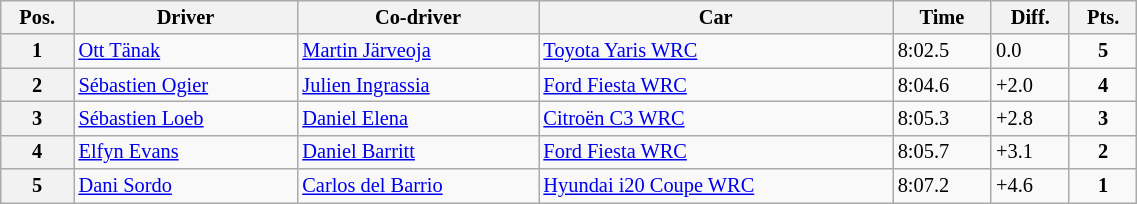<table class="wikitable" width=60% style="font-size: 85%;">
<tr>
<th>Pos.</th>
<th>Driver</th>
<th>Co-driver</th>
<th>Car</th>
<th>Time</th>
<th>Diff.</th>
<th>Pts.</th>
</tr>
<tr>
<th>1</th>
<td> <a href='#'>Ott Tänak</a></td>
<td> <a href='#'>Martin Järveoja</a></td>
<td><a href='#'>Toyota Yaris WRC</a></td>
<td>8:02.5</td>
<td>0.0</td>
<td align="center"><strong>5</strong></td>
</tr>
<tr>
<th>2</th>
<td> <a href='#'>Sébastien Ogier</a></td>
<td> <a href='#'>Julien Ingrassia</a></td>
<td><a href='#'>Ford Fiesta WRC</a></td>
<td>8:04.6</td>
<td>+2.0</td>
<td align="center"><strong>4</strong></td>
</tr>
<tr>
<th>3</th>
<td> <a href='#'>Sébastien Loeb</a></td>
<td> <a href='#'>Daniel Elena</a></td>
<td><a href='#'>Citroën C3 WRC</a></td>
<td>8:05.3</td>
<td>+2.8</td>
<td align="center"><strong>3</strong></td>
</tr>
<tr>
<th>4</th>
<td> <a href='#'>Elfyn Evans</a></td>
<td> <a href='#'>Daniel Barritt</a></td>
<td><a href='#'>Ford Fiesta WRC</a></td>
<td>8:05.7</td>
<td>+3.1</td>
<td align="center"><strong>2</strong></td>
</tr>
<tr>
<th>5</th>
<td> <a href='#'>Dani Sordo</a></td>
<td> <a href='#'>Carlos del Barrio</a></td>
<td><a href='#'>Hyundai i20 Coupe WRC</a></td>
<td>8:07.2</td>
<td>+4.6</td>
<td align="center"><strong>1</strong></td>
</tr>
</table>
